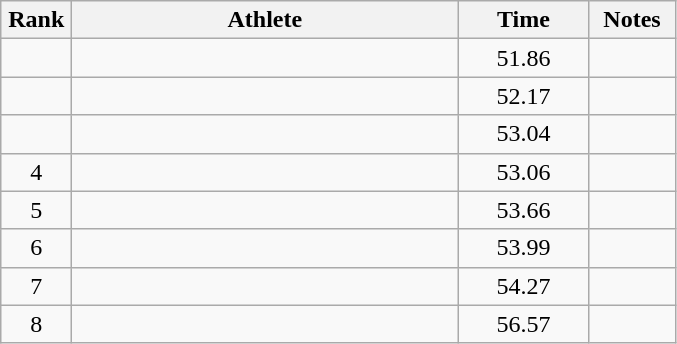<table class="wikitable" style="text-align:center">
<tr>
<th width=40>Rank</th>
<th width=250>Athlete</th>
<th width=80>Time</th>
<th width=50>Notes</th>
</tr>
<tr>
<td></td>
<td align=left></td>
<td>51.86</td>
<td></td>
</tr>
<tr>
<td></td>
<td align=left></td>
<td>52.17</td>
<td></td>
</tr>
<tr>
<td></td>
<td align=left></td>
<td>53.04</td>
<td></td>
</tr>
<tr>
<td>4</td>
<td align=left></td>
<td>53.06</td>
<td></td>
</tr>
<tr>
<td>5</td>
<td align=left></td>
<td>53.66</td>
<td></td>
</tr>
<tr>
<td>6</td>
<td align=left></td>
<td>53.99</td>
<td></td>
</tr>
<tr>
<td>7</td>
<td align=left></td>
<td>54.27</td>
<td></td>
</tr>
<tr>
<td>8</td>
<td align=left></td>
<td>56.57</td>
<td></td>
</tr>
</table>
